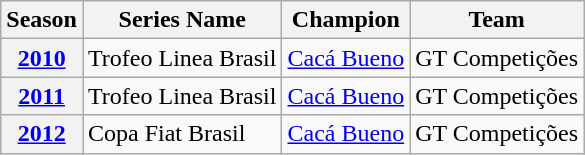<table class="wikitable">
<tr>
<th>Season</th>
<th>Series Name</th>
<th>Champion</th>
<th>Team</th>
</tr>
<tr>
<th><a href='#'>2010</a></th>
<td>Trofeo Linea Brasil</td>
<td> <a href='#'>Cacá Bueno</a></td>
<td>GT Competições</td>
</tr>
<tr>
<th><a href='#'>2011</a></th>
<td>Trofeo Linea Brasil</td>
<td> <a href='#'>Cacá Bueno</a></td>
<td>GT Competições</td>
</tr>
<tr>
<th><a href='#'>2012</a></th>
<td>Copa Fiat Brasil</td>
<td> <a href='#'>Cacá Bueno</a></td>
<td>GT Competições</td>
</tr>
</table>
